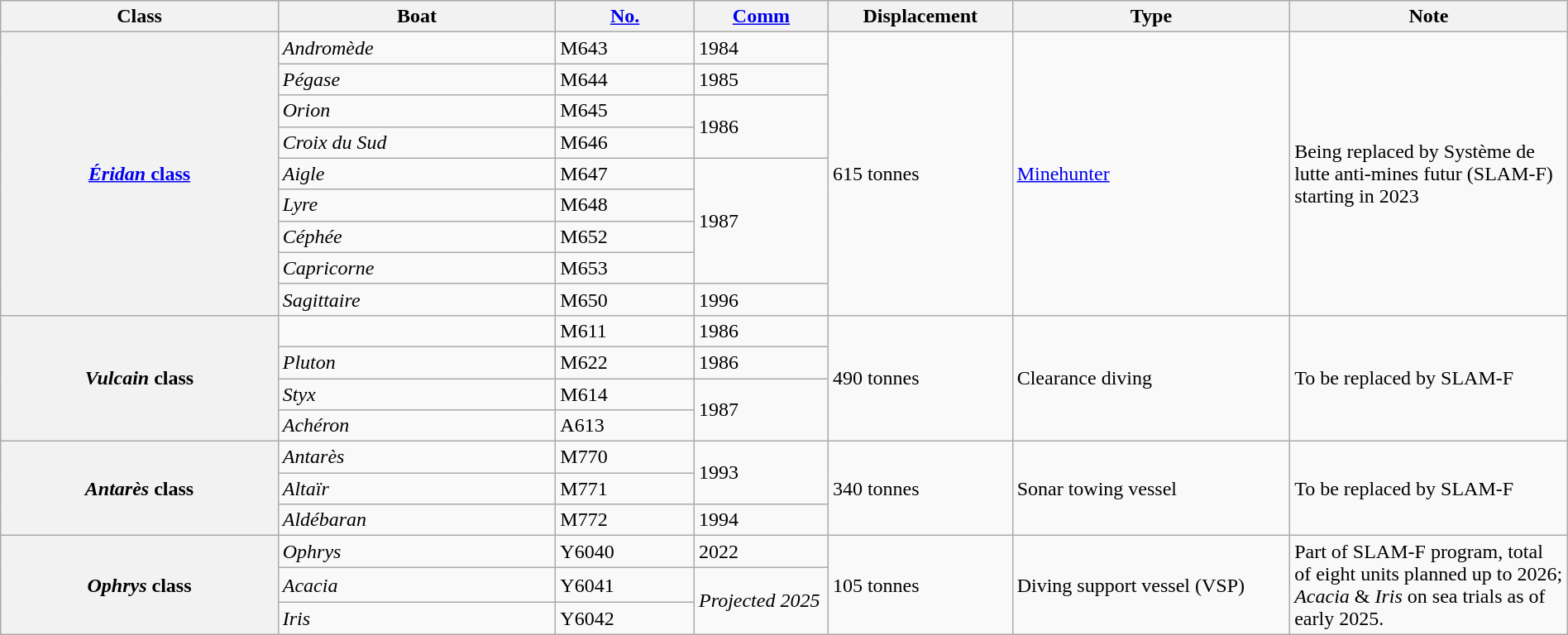<table class="wikitable" style="margin:auto; width:100%;">
<tr>
<th style="text-align:center; width:10%;">Class</th>
<th style="text-align:center; width:10%;">Boat</th>
<th style="text-align:center; width:5%;"><a href='#'>No.</a></th>
<th style="text-align:center; width:4%;"><a href='#'>Comm</a></th>
<th style="text-align:center; width:5%;">Displacement</th>
<th style="text-align:center; width:10%;">Type</th>
<th style="text-align:center; width:10%;">Note</th>
</tr>
<tr>
<th rowspan="9"><a href='#'><em>Éridan</em> class</a></th>
<td><em>Andromède</em></td>
<td>M643</td>
<td>1984</td>
<td rowspan="9">615 tonnes</td>
<td rowspan="9"><a href='#'>Minehunter</a></td>
<td rowspan="9">Being replaced by Système de lutte anti-mines futur (SLAM-F) starting in 2023</td>
</tr>
<tr>
<td><em>Pégase</em></td>
<td>M644</td>
<td>1985</td>
</tr>
<tr>
<td><em>Orion</em></td>
<td>M645</td>
<td rowspan="2">1986</td>
</tr>
<tr>
<td><em>Croix du Sud</em></td>
<td>M646</td>
</tr>
<tr>
<td><em>Aigle</em></td>
<td>M647</td>
<td rowspan="4">1987</td>
</tr>
<tr>
<td><em>Lyre</em></td>
<td>M648</td>
</tr>
<tr>
<td><em>Céphée</em></td>
<td>M652</td>
</tr>
<tr>
<td><em>Capricorne</em></td>
<td>M653</td>
</tr>
<tr>
<td><em>Sagittaire</em></td>
<td>M650</td>
<td>1996</td>
</tr>
<tr>
<th rowspan="4"><em>Vulcain</em> class</th>
<td></td>
<td>M611</td>
<td>1986</td>
<td rowspan="4">490 tonnes</td>
<td rowspan="4">Clearance diving</td>
<td rowspan="4">To be replaced by SLAM-F</td>
</tr>
<tr>
<td><em>Pluton</em></td>
<td>M622</td>
<td>1986</td>
</tr>
<tr>
<td><em>Styx</em></td>
<td>M614</td>
<td rowspan="2">1987</td>
</tr>
<tr>
<td><em>Achéron</em></td>
<td>A613</td>
</tr>
<tr>
<th rowspan="3"><em>Antarès</em> class</th>
<td><em>Antarès</em></td>
<td>M770</td>
<td rowspan="2">1993</td>
<td rowspan="3">340 tonnes</td>
<td rowspan="3">Sonar towing vessel</td>
<td rowspan="3">To be replaced by SLAM-F</td>
</tr>
<tr>
<td><em>Altaïr</em></td>
<td>M771</td>
</tr>
<tr>
<td><em>Aldébaran</em></td>
<td>M772</td>
<td>1994</td>
</tr>
<tr>
<th rowspan="3"><em>Ophrys</em> class</th>
<td><em>Ophrys</em></td>
<td>Y6040</td>
<td>2022</td>
<td rowspan="3">105 tonnes</td>
<td rowspan="3">Diving support vessel (VSP)</td>
<td rowspan="3">Part of SLAM-F program, total of eight units planned up to 2026; <em>Acacia</em> & <em>Iris</em> on sea trials as of early 2025.</td>
</tr>
<tr>
<td><em>Acacia</em></td>
<td>Y6041</td>
<td rowspan=2><em>Projected 2025</em></td>
</tr>
<tr>
<td><em>Iris</em></td>
<td>Y6042</td>
</tr>
</table>
